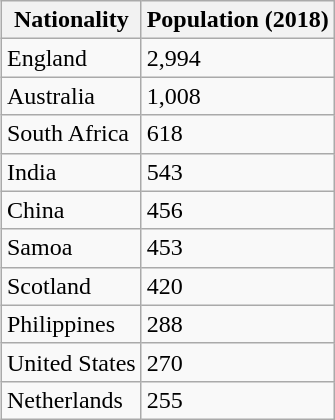<table class="wikitable" style="float:right;">
<tr>
<th scope="col">Nationality</th>
<th scope="col">Population (2018)</th>
</tr>
<tr>
<td>England</td>
<td>2,994</td>
</tr>
<tr>
<td>Australia</td>
<td>1,008</td>
</tr>
<tr>
<td>South Africa</td>
<td>618</td>
</tr>
<tr>
<td>India</td>
<td>543</td>
</tr>
<tr>
<td>China</td>
<td>456</td>
</tr>
<tr>
<td>Samoa</td>
<td>453</td>
</tr>
<tr>
<td>Scotland</td>
<td>420</td>
</tr>
<tr>
<td>Philippines</td>
<td>288</td>
</tr>
<tr>
<td>United States</td>
<td>270</td>
</tr>
<tr>
<td>Netherlands</td>
<td>255</td>
</tr>
</table>
